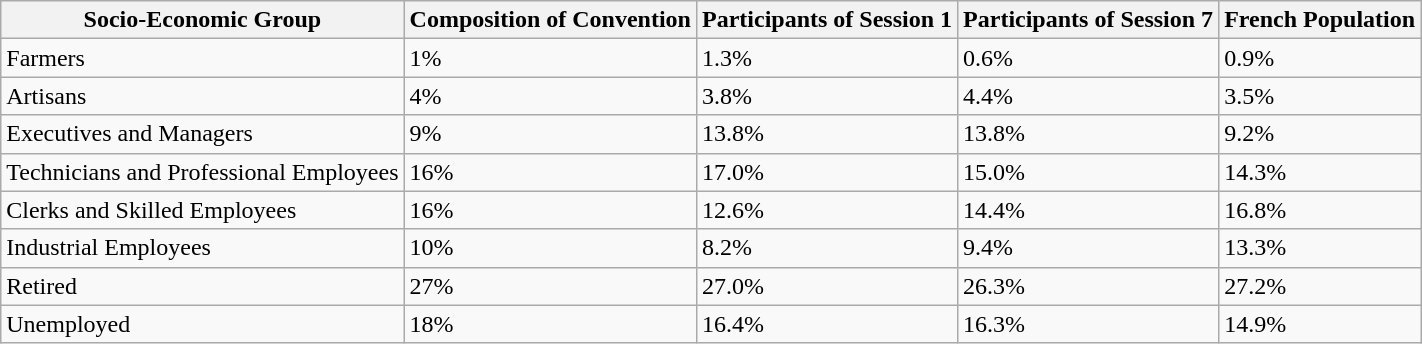<table class="wikitable">
<tr>
<th>Socio-Economic Group</th>
<th>Composition of Convention</th>
<th>Participants of Session 1</th>
<th>Participants of Session 7</th>
<th>French Population</th>
</tr>
<tr>
<td>Farmers</td>
<td>1%</td>
<td>1.3%</td>
<td>0.6%</td>
<td>0.9%</td>
</tr>
<tr>
<td>Artisans</td>
<td>4%</td>
<td>3.8%</td>
<td>4.4%</td>
<td>3.5%</td>
</tr>
<tr>
<td>Executives and Managers</td>
<td>9%</td>
<td>13.8%</td>
<td>13.8%</td>
<td>9.2%</td>
</tr>
<tr>
<td>Technicians and Professional Employees</td>
<td>16%</td>
<td>17.0%</td>
<td>15.0%</td>
<td>14.3%</td>
</tr>
<tr>
<td>Clerks and Skilled Employees</td>
<td>16%</td>
<td>12.6%</td>
<td>14.4%</td>
<td>16.8%</td>
</tr>
<tr>
<td>Industrial Employees</td>
<td>10%</td>
<td>8.2%</td>
<td>9.4%</td>
<td>13.3%</td>
</tr>
<tr>
<td>Retired</td>
<td>27%</td>
<td>27.0%</td>
<td>26.3%</td>
<td>27.2%</td>
</tr>
<tr>
<td>Unemployed</td>
<td>18%</td>
<td>16.4%</td>
<td>16.3%</td>
<td>14.9%</td>
</tr>
</table>
